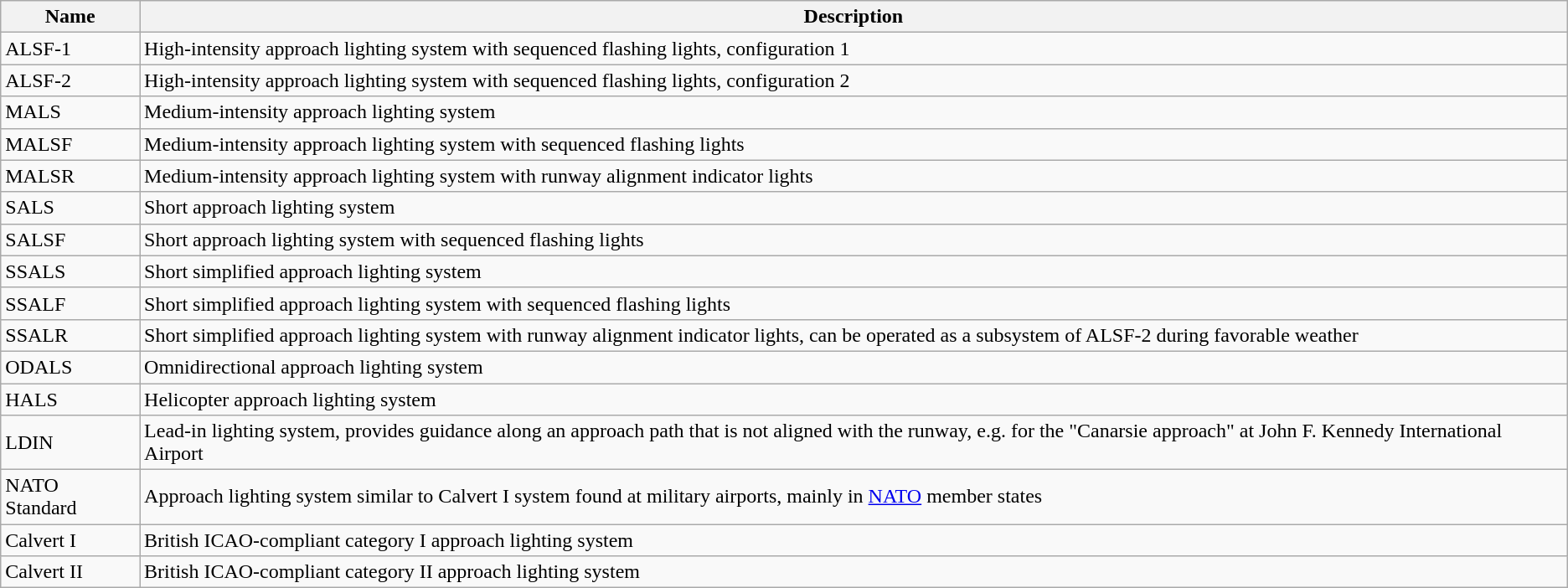<table class="wikitable">
<tr>
<th>Name</th>
<th>Description</th>
</tr>
<tr>
<td>ALSF-1</td>
<td>High-intensity approach lighting system with sequenced flashing lights, configuration 1</td>
</tr>
<tr>
<td>ALSF-2</td>
<td>High-intensity approach lighting system with sequenced flashing lights, configuration 2</td>
</tr>
<tr>
<td>MALS</td>
<td>Medium-intensity approach lighting system</td>
</tr>
<tr>
<td>MALSF</td>
<td>Medium-intensity approach lighting system with sequenced flashing lights</td>
</tr>
<tr>
<td>MALSR</td>
<td>Medium-intensity approach lighting system with runway alignment indicator lights</td>
</tr>
<tr>
<td>SALS</td>
<td>Short approach lighting system</td>
</tr>
<tr>
<td>SALSF</td>
<td>Short approach lighting system with sequenced flashing lights</td>
</tr>
<tr>
<td>SSALS</td>
<td>Short simplified approach lighting system</td>
</tr>
<tr>
<td>SSALF</td>
<td>Short simplified approach lighting system with sequenced flashing lights</td>
</tr>
<tr>
<td>SSALR</td>
<td>Short simplified approach lighting system with runway alignment indicator lights, can be operated as a subsystem of ALSF-2 during favorable weather</td>
</tr>
<tr>
<td>ODALS</td>
<td>Omnidirectional approach lighting system</td>
</tr>
<tr>
<td>HALS</td>
<td>Helicopter approach lighting system</td>
</tr>
<tr>
<td>LDIN</td>
<td>Lead-in lighting system, provides guidance along an approach path that is not aligned with the runway, e.g. for the "Canarsie approach" at John F. Kennedy International Airport</td>
</tr>
<tr>
<td>NATO Standard</td>
<td>Approach lighting system similar to Calvert I system found at military airports, mainly in <a href='#'>NATO</a> member states</td>
</tr>
<tr>
<td>Calvert I</td>
<td>British ICAO-compliant category I approach lighting system</td>
</tr>
<tr>
<td>Calvert II</td>
<td>British ICAO-compliant category II approach lighting system</td>
</tr>
</table>
